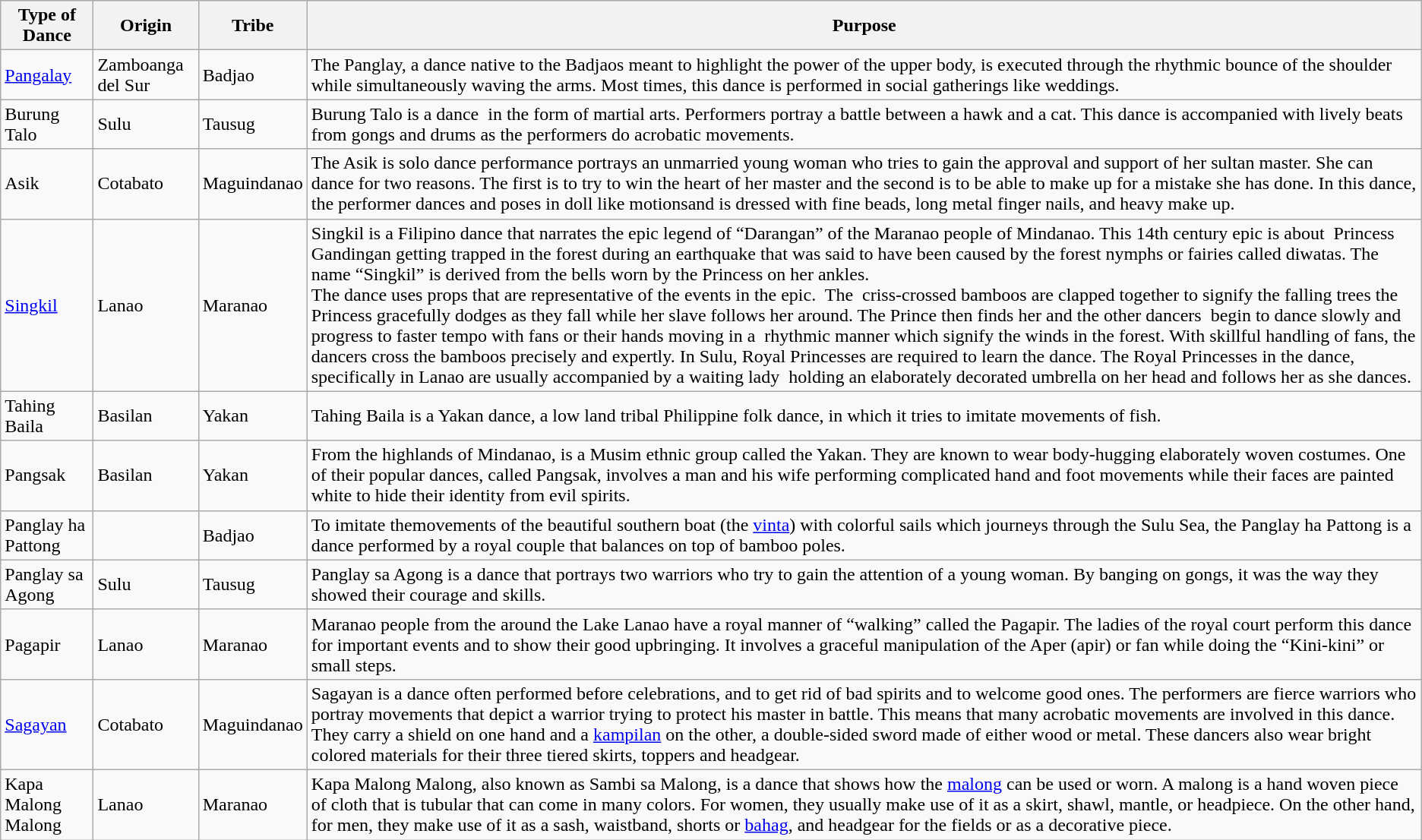<table class="wikitable">
<tr>
<th>Type of Dance</th>
<th>Origin</th>
<th>Tribe</th>
<th>Purpose</th>
</tr>
<tr>
<td><a href='#'>Pangalay</a></td>
<td>Zamboanga del Sur</td>
<td>Badjao</td>
<td>The Panglay, a dance native to the Badjaos meant to highlight the power of the upper body, is executed through the rhythmic bounce of the shoulder  while simultaneously waving the arms. Most times, this dance is performed in social gatherings like weddings.</td>
</tr>
<tr>
<td>Burung Talo</td>
<td>Sulu</td>
<td>Tausug</td>
<td>Burung Talo is a dance  in the form of martial arts. Performers portray a battle between a hawk and a cat. This dance is accompanied with lively beats from gongs and drums as the performers do acrobatic movements.</td>
</tr>
<tr>
<td>Asik</td>
<td>Cotabato</td>
<td>Maguindanao</td>
<td>The Asik is solo dance performance portrays an unmarried young woman who tries to gain the approval and support of her sultan master. She can dance for two reasons. The first is to try to win the heart of her master and the second is to be able to make up for a mistake she has done. In this dance, the performer dances and poses in doll like motionsand is dressed with fine beads, long metal finger nails, and heavy make up.</td>
</tr>
<tr>
<td><a href='#'>Singkil</a></td>
<td>Lanao</td>
<td>Maranao</td>
<td>Singkil is a Filipino dance that narrates the epic legend of “Darangan” of the Maranao people of Mindanao. This 14th century epic is about  Princess Gandingan getting trapped in the forest during an earthquake that was said to have been caused by the forest nymphs or fairies called diwatas. The name “Singkil” is derived from the bells worn by the Princess on her ankles.<br>The dance uses props that are representative of the events in the epic.  The  criss-crossed bamboos are clapped together to signify the falling trees the Princess gracefully dodges as they fall while her slave follows her around. The Prince then finds her and the other dancers  begin to dance slowly and progress to faster tempo with fans or their hands moving in a  rhythmic manner which signify the winds in the forest. With skillful handling of fans, the dancers cross the bamboos precisely and expertly. In Sulu, Royal Princesses are required to learn the dance. The Royal Princesses in the dance, specifically in Lanao are usually accompanied by a waiting lady  holding an elaborately decorated umbrella on her head and follows her as she dances.</td>
</tr>
<tr>
<td>Tahing Baila</td>
<td>Basilan</td>
<td>Yakan</td>
<td>Tahing Baila is a Yakan dance, a low land tribal Philippine folk dance, in which it tries to imitate movements of fish.</td>
</tr>
<tr>
<td>Pangsak</td>
<td>Basilan</td>
<td>Yakan</td>
<td>From the highlands of Mindanao, is a Musim ethnic group called the Yakan. They are known to wear body-hugging elaborately woven costumes. One of their popular dances, called Pangsak, involves a man and his wife performing complicated hand and foot movements while their faces are painted white to hide their identity from evil spirits.</td>
</tr>
<tr>
<td>Panglay ha Pattong</td>
<td></td>
<td>Badjao</td>
<td>To imitate themovements of the beautiful southern boat (the <a href='#'>vinta</a>) with colorful sails which journeys through the Sulu Sea, the Panglay ha Pattong is a dance performed by a royal couple that balances on top of bamboo poles.</td>
</tr>
<tr>
<td>Panglay sa Agong</td>
<td>Sulu</td>
<td>Tausug</td>
<td>Panglay sa Agong is a dance that portrays two warriors who try to gain the attention of a young woman. By banging on gongs, it was the way they showed their courage and skills.</td>
</tr>
<tr>
<td>Pagapir</td>
<td>Lanao</td>
<td>Maranao</td>
<td>Maranao people from the around the Lake Lanao have a royal manner of “walking” called the Pagapir. The ladies of the royal court perform this dance for important events and to show their good upbringing. It involves a graceful manipulation of the Aper (apir) or fan while doing the “Kini-kini” or small steps.</td>
</tr>
<tr>
<td><a href='#'>Sagayan</a></td>
<td>Cotabato</td>
<td>Maguindanao</td>
<td>Sagayan is a dance often performed before celebrations, and to get rid of bad spirits and to welcome good ones. The performers are fierce warriors who portray movements that depict a warrior trying to protect his master in battle. This means that many acrobatic movements are involved in this dance. They carry a shield on one hand and a <a href='#'>kampilan</a> on the other, a double-sided sword made of either wood or metal. These dancers also wear bright colored materials for their three tiered skirts, toppers and headgear.</td>
</tr>
<tr>
<td>Kapa Malong Malong</td>
<td>Lanao</td>
<td>Maranao</td>
<td>Kapa Malong Malong, also known as Sambi sa Malong, is a dance that shows how the <a href='#'>malong</a> can be used or worn. A malong is a hand woven piece of cloth that is tubular that can come in many colors. For women, they usually make use of it as a skirt, shawl, mantle, or headpiece. On the other hand, for men, they make use of it as a sash, waistband, shorts or <a href='#'>bahag</a>, and headgear for the fields or as a decorative piece.</td>
</tr>
</table>
